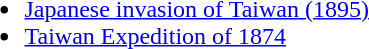<table>
<tr valign=top>
<td><br><ul><li><a href='#'>Japanese invasion of Taiwan (1895)</a></li><li><a href='#'>Taiwan Expedition of 1874</a></li></ul></td>
</tr>
</table>
